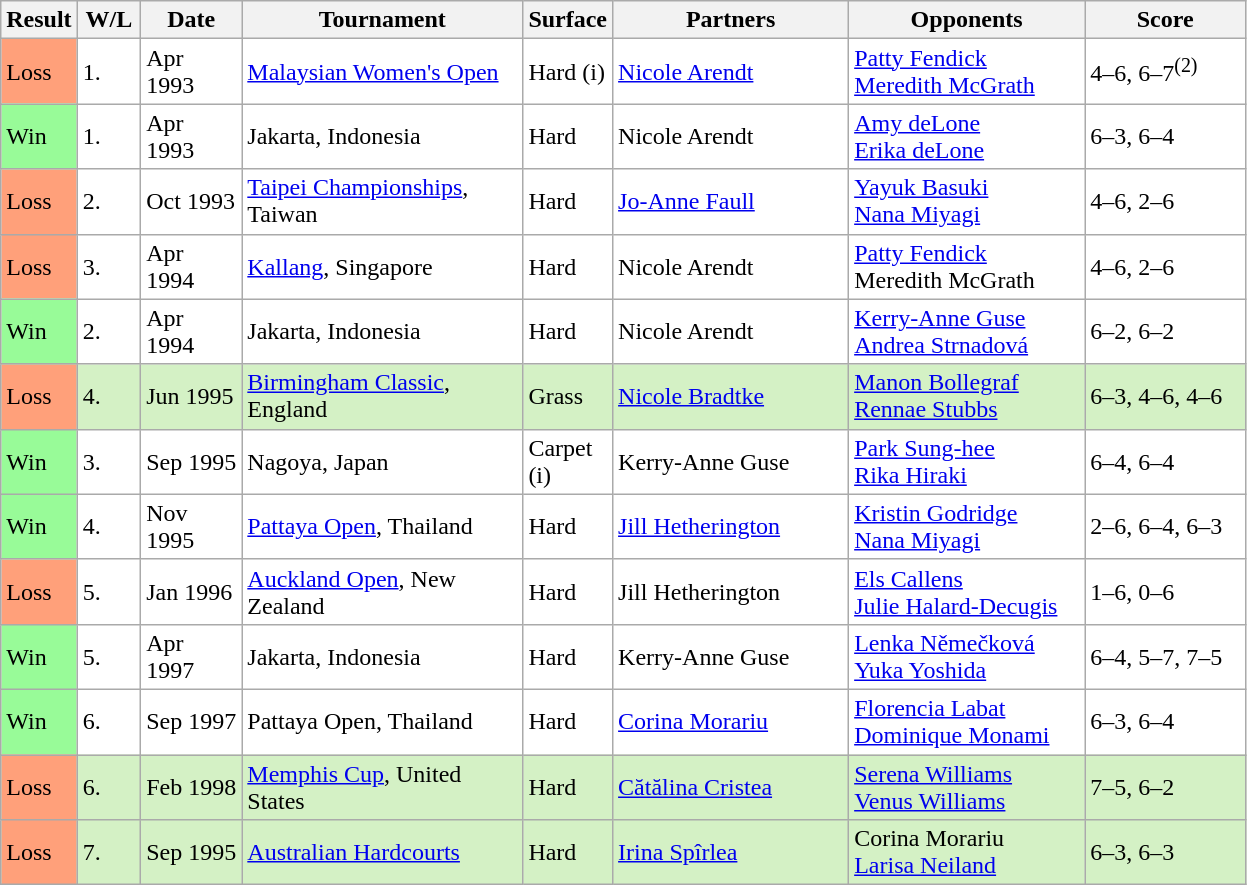<table class="sortable wikitable">
<tr>
<th>Result</th>
<th style="width:35px" class="unsortable">W/L</th>
<th style="width:60px">Date</th>
<th style="width:180px">Tournament</th>
<th style="width:50px">Surface</th>
<th style="width:150px">Partners</th>
<th style="width:150px">Opponents</th>
<th style="width:100px" class="unsortable">Score</th>
</tr>
<tr style=background:#fff;>
<td style="background:#ffa07a;">Loss</td>
<td>1.</td>
<td>Apr 1993</td>
<td><a href='#'>Malaysian Women's Open</a></td>
<td>Hard (i)</td>
<td> <a href='#'>Nicole Arendt</a></td>
<td> <a href='#'>Patty Fendick</a> <br> <a href='#'>Meredith McGrath</a></td>
<td>4–6, 6–7<sup>(2)</sup></td>
</tr>
<tr style=background:#fff;>
<td style="background:#98fb98;">Win</td>
<td>1.</td>
<td>Apr 1993</td>
<td>Jakarta, Indonesia</td>
<td>Hard</td>
<td> Nicole Arendt</td>
<td> <a href='#'>Amy deLone</a> <br> <a href='#'>Erika deLone</a></td>
<td>6–3, 6–4</td>
</tr>
<tr style=background:#fff;>
<td style="background:#ffa07a;">Loss</td>
<td>2.</td>
<td>Oct 1993</td>
<td><a href='#'>Taipei Championships</a>, Taiwan</td>
<td>Hard</td>
<td> <a href='#'>Jo-Anne Faull</a></td>
<td> <a href='#'>Yayuk Basuki</a> <br> <a href='#'>Nana Miyagi</a></td>
<td>4–6, 2–6</td>
</tr>
<tr style=background:#fff;>
<td style="background:#ffa07a;">Loss</td>
<td>3.</td>
<td>Apr 1994</td>
<td><a href='#'>Kallang</a>, Singapore</td>
<td>Hard</td>
<td> Nicole Arendt</td>
<td> <a href='#'>Patty Fendick</a> <br> Meredith McGrath</td>
<td>4–6, 2–6</td>
</tr>
<tr style=background:#fff;>
<td style="background:#98fb98;">Win</td>
<td>2.</td>
<td>Apr 1994</td>
<td>Jakarta, Indonesia</td>
<td>Hard</td>
<td> Nicole Arendt</td>
<td> <a href='#'>Kerry-Anne Guse</a> <br> <a href='#'>Andrea Strnadová</a></td>
<td>6–2, 6–2</td>
</tr>
<tr style=background:#d4f1c5;>
<td style="background:#ffa07a;">Loss</td>
<td>4.</td>
<td>Jun 1995</td>
<td><a href='#'>Birmingham Classic</a>, England</td>
<td>Grass</td>
<td> <a href='#'>Nicole Bradtke</a></td>
<td> <a href='#'>Manon Bollegraf</a> <br> <a href='#'>Rennae Stubbs</a></td>
<td>6–3, 4–6, 4–6</td>
</tr>
<tr style=background:#fff;>
<td style="background:#98fb98;">Win</td>
<td>3.</td>
<td>Sep 1995</td>
<td>Nagoya, Japan</td>
<td>Carpet (i)</td>
<td> Kerry-Anne Guse</td>
<td> <a href='#'>Park Sung-hee</a> <br> <a href='#'>Rika Hiraki</a></td>
<td>6–4, 6–4</td>
</tr>
<tr style=background:#fff;>
<td style="background:#98fb98;">Win</td>
<td>4.</td>
<td>Nov 1995</td>
<td><a href='#'>Pattaya Open</a>, Thailand</td>
<td>Hard</td>
<td> <a href='#'>Jill Hetherington</a></td>
<td> <a href='#'>Kristin Godridge</a> <br> <a href='#'>Nana Miyagi</a></td>
<td>2–6, 6–4, 6–3</td>
</tr>
<tr style=background:#fff;>
<td style="background:#ffa07a;">Loss</td>
<td>5.</td>
<td>Jan 1996</td>
<td><a href='#'>Auckland Open</a>, New Zealand</td>
<td>Hard</td>
<td> Jill Hetherington</td>
<td> <a href='#'>Els Callens</a> <br> <a href='#'>Julie Halard-Decugis</a></td>
<td>1–6, 0–6</td>
</tr>
<tr style=background:#fff;>
<td style="background:#98fb98;">Win</td>
<td>5.</td>
<td>Apr 1997</td>
<td>Jakarta, Indonesia</td>
<td>Hard</td>
<td> Kerry-Anne Guse</td>
<td> <a href='#'>Lenka Němečková</a> <br> <a href='#'>Yuka Yoshida</a></td>
<td>6–4, 5–7, 7–5</td>
</tr>
<tr style=background:#fff;>
<td style="background:#98fb98;">Win</td>
<td>6.</td>
<td>Sep 1997</td>
<td>Pattaya Open, Thailand</td>
<td>Hard</td>
<td> <a href='#'>Corina Morariu</a></td>
<td> <a href='#'>Florencia Labat</a> <br> <a href='#'>Dominique Monami</a></td>
<td>6–3, 6–4</td>
</tr>
<tr style=background:#d4f1c5;>
<td style="background:#ffa07a;">Loss</td>
<td>6.</td>
<td>Feb 1998</td>
<td><a href='#'>Memphis Cup</a>, United States</td>
<td>Hard</td>
<td> <a href='#'>Cătălina Cristea</a></td>
<td> <a href='#'>Serena Williams</a> <br> <a href='#'>Venus Williams</a></td>
<td>7–5, 6–2</td>
</tr>
<tr style=background:#d4f1c5;>
<td style="background:#ffa07a;">Loss</td>
<td>7.</td>
<td>Sep 1995</td>
<td><a href='#'>Australian Hardcourts</a></td>
<td>Hard</td>
<td> <a href='#'>Irina Spîrlea</a></td>
<td> Corina Morariu <br> <a href='#'>Larisa Neiland</a></td>
<td>6–3, 6–3</td>
</tr>
</table>
